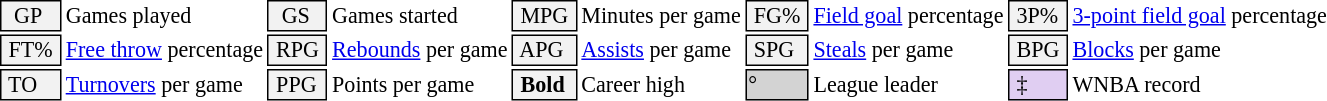<table class="toccolours" style="font-size: 92%; white-space: nowrap;">
<tr>
<td style="background-color: #F2F2F2; border: 1px solid black;">  GP</td>
<td>Games played</td>
<td style="background-color: #F2F2F2; border: 1px solid black">  GS </td>
<td>Games started</td>
<td style="background-color: #F2F2F2; border: 1px solid black"> MPG </td>
<td>Minutes per game</td>
<td style="background-color: #F2F2F2; border: 1px solid black;"> FG% </td>
<td><a href='#'>Field goal</a> percentage</td>
<td style="background-color: #F2F2F2; border: 1px solid black"> 3P% </td>
<td><a href='#'>3-point field goal</a> percentage</td>
</tr>
<tr>
<td style="background-color: #F2F2F2; border: 1px solid black"> FT% </td>
<td><a href='#'>Free throw</a> percentage</td>
<td style="background-color: #F2F2F2; border: 1px solid black;"> RPG </td>
<td><a href='#'>Rebounds</a> per game</td>
<td style="background-color: #F2F2F2; border: 1px solid black"> APG </td>
<td><a href='#'>Assists</a> per game</td>
<td style="background-color: #F2F2F2; border: 1px solid black"> SPG </td>
<td><a href='#'>Steals</a> per game</td>
<td style="background-color: #F2F2F2; border: 1px solid black;"> BPG </td>
<td><a href='#'>Blocks</a> per game</td>
</tr>
<tr>
<td style="background-color: #F2F2F2; border: 1px solid black"> TO </td>
<td><a href='#'>Turnovers</a> per game</td>
<td style="background-color: #F2F2F2; border: 1px solid black"> PPG </td>
<td>Points per game</td>
<td style="background-color: #F2F2F2; border: 1px solid black"> <strong>Bold</strong> </td>
<td>Career high</td>
<td style="background-color: #D3D3D3; border: 1px solid black">°</td>
<td>League leader</td>
<td style="background-color: #E0CEF2; border: 1px solid black"> ‡ </td>
<td>WNBA record</td>
</tr>
</table>
